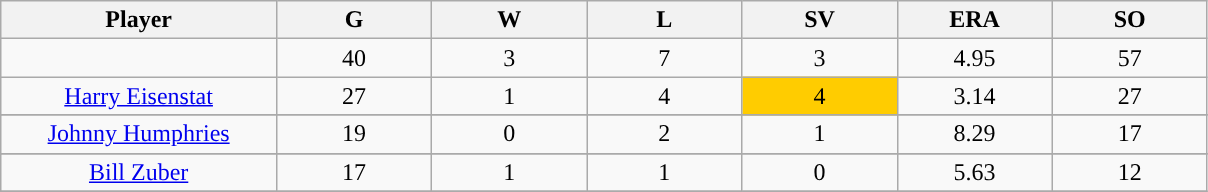<table class="wikitable sortable">
<tr>
<th bgcolor="#DDDDFF" width="16%">Player</th>
<th bgcolor="#DDDDFF" width="9%">G</th>
<th bgcolor="#DDDDFF" width="9%">W</th>
<th bgcolor="#DDDDFF" width="9%">L</th>
<th bgcolor="#DDDDFF" width="9%">SV</th>
<th bgcolor="#DDDDFF" width="9%">ERA</th>
<th bgcolor="#DDDDFF" width="9%">SO</th>
</tr>
<tr align="center">
<td></td>
<td>40</td>
<td>3</td>
<td>7</td>
<td>3</td>
<td>4.95</td>
<td>57</td>
</tr>
<tr align="center">
<td><a href='#'>Harry Eisenstat</a></td>
<td>27</td>
<td>1</td>
<td>4</td>
<td style="background:#fc0;">4</td>
<td>3.14</td>
<td>27</td>
</tr>
<tr>
</tr>
<tr align="center">
<td><a href='#'>Johnny Humphries</a></td>
<td>19</td>
<td>0</td>
<td>2</td>
<td>1</td>
<td>8.29</td>
<td>17</td>
</tr>
<tr>
</tr>
<tr align="center">
<td><a href='#'>Bill Zuber</a></td>
<td>17</td>
<td>1</td>
<td>1</td>
<td>0</td>
<td>5.63</td>
<td>12</td>
</tr>
<tr align="center">
</tr>
</table>
